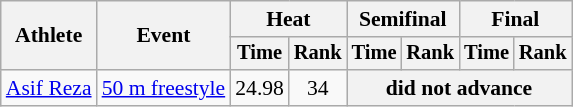<table class=wikitable style="font-size:90%">
<tr>
<th rowspan=2>Athlete</th>
<th rowspan=2>Event</th>
<th colspan="2">Heat</th>
<th colspan="2">Semifinal</th>
<th colspan="2">Final</th>
</tr>
<tr style="font-size:95%">
<th>Time</th>
<th>Rank</th>
<th>Time</th>
<th>Rank</th>
<th>Time</th>
<th>Rank</th>
</tr>
<tr align=center>
<td align=left><a href='#'>Asif Reza</a></td>
<td align=left><a href='#'>50 m freestyle</a></td>
<td>24.98</td>
<td>34</td>
<th colspan=4>did not advance</th>
</tr>
</table>
